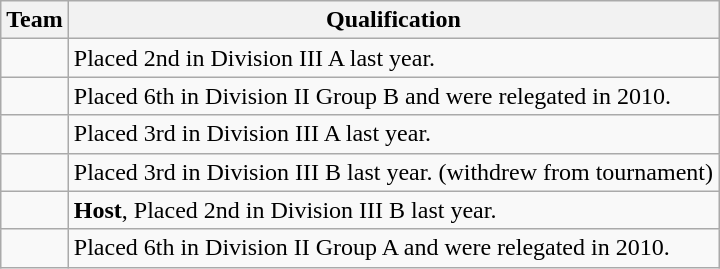<table class="wikitable">
<tr>
<th>Team</th>
<th>Qualification</th>
</tr>
<tr>
<td></td>
<td>Placed 2nd in Division III A last year.</td>
</tr>
<tr>
<td></td>
<td>Placed 6th in Division II Group B and were relegated in 2010.</td>
</tr>
<tr>
<td></td>
<td>Placed 3rd in Division III A last year.</td>
</tr>
<tr>
<td></td>
<td>Placed 3rd in Division III B last year. (withdrew from tournament)</td>
</tr>
<tr>
<td></td>
<td><strong>Host</strong>, Placed 2nd in Division III B last year.</td>
</tr>
<tr>
<td></td>
<td>Placed 6th in Division II Group A and were relegated in 2010.</td>
</tr>
</table>
